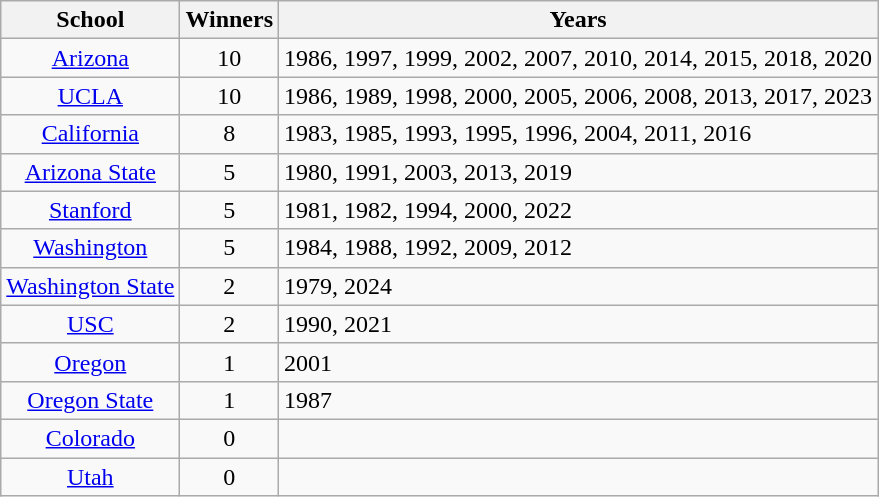<table class=wikitable>
<tr>
<th>School</th>
<th>Winners</th>
<th>Years</th>
</tr>
<tr>
<td align=center><a href='#'>Arizona</a></td>
<td align=center>10</td>
<td>1986, 1997, 1999, 2002, 2007, 2010, 2014, 2015, 2018, 2020</td>
</tr>
<tr>
<td align="center"><a href='#'>UCLA</a></td>
<td align="center">10</td>
<td>1986, 1989, 1998, 2000, 2005, 2006, 2008, 2013, 2017, 2023</td>
</tr>
<tr>
<td align=center><a href='#'>California</a></td>
<td align=center>8</td>
<td>1983, 1985, 1993, 1995, 1996, 2004, 2011, 2016</td>
</tr>
<tr>
<td align=center><a href='#'>Arizona State</a></td>
<td align=center>5</td>
<td>1980, 1991, 2003, 2013, 2019</td>
</tr>
<tr>
<td align=center><a href='#'>Stanford</a></td>
<td align=center>5</td>
<td>1981, 1982, 1994, 2000, 2022</td>
</tr>
<tr>
<td align=center><a href='#'>Washington</a></td>
<td align=center>5</td>
<td>1984, 1988, 1992, 2009, 2012</td>
</tr>
<tr>
<td align="center"><a href='#'>Washington State</a></td>
<td align="center">2</td>
<td>1979, 2024</td>
</tr>
<tr>
<td align=center><a href='#'>USC</a></td>
<td align=center>2</td>
<td>1990, 2021</td>
</tr>
<tr>
<td align=center><a href='#'>Oregon</a></td>
<td align=center>1</td>
<td>2001</td>
</tr>
<tr>
<td align=center><a href='#'>Oregon State</a></td>
<td align=center>1</td>
<td>1987</td>
</tr>
<tr>
<td align=center><a href='#'>Colorado</a></td>
<td align=center>0</td>
<td></td>
</tr>
<tr>
<td align=center><a href='#'>Utah</a></td>
<td align=center>0</td>
<td></td>
</tr>
</table>
